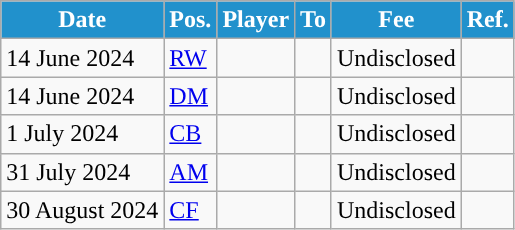<table class="wikitable plainrowheaders sortable">
<tr>
<th style="background:#2191CC; color:#FFFFFF; ">Date</th>
<th style="background:#2191CC; color:#FFFFFF; ">Pos.</th>
<th style="background:#2191CC; color:#FFFFFF; ">Player</th>
<th style="background:#2191CC; color:#FFFFFF; ">To</th>
<th style="background:#2191CC; color:#FFFFFF; ">Fee</th>
<th style="background:#2191CC; color:#FFFFFF; ">Ref.</th>
</tr>
<tr>
<td>14 June 2024</td>
<td><a href='#'>RW</a></td>
<td></td>
<td></td>
<td>Undisclosed</td>
<td></td>
</tr>
<tr>
<td>14 June 2024</td>
<td><a href='#'>DM</a></td>
<td></td>
<td></td>
<td>Undisclosed</td>
<td></td>
</tr>
<tr>
<td>1 July 2024</td>
<td><a href='#'>CB</a></td>
<td></td>
<td></td>
<td>Undisclosed</td>
<td></td>
</tr>
<tr>
<td>31 July 2024</td>
<td><a href='#'>AM</a></td>
<td></td>
<td></td>
<td>Undisclosed</td>
<td></td>
</tr>
<tr>
<td>30 August 2024</td>
<td><a href='#'>CF</a></td>
<td></td>
<td></td>
<td>Undisclosed</td>
<td></td>
</tr>
</table>
